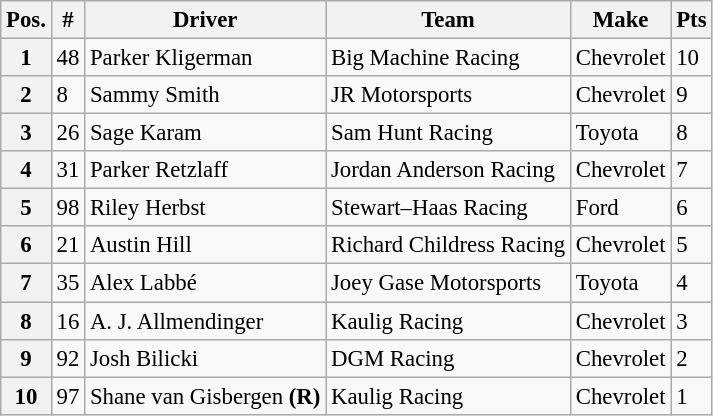<table class="wikitable" style="font-size:95%">
<tr>
<th>Pos.</th>
<th>#</th>
<th>Driver</th>
<th>Team</th>
<th>Make</th>
<th>Pts</th>
</tr>
<tr>
<th>1</th>
<td>48</td>
<td>Parker Kligerman</td>
<td>Big Machine Racing</td>
<td>Chevrolet</td>
<td>10</td>
</tr>
<tr>
<th>2</th>
<td>8</td>
<td>Sammy Smith</td>
<td>JR Motorsports</td>
<td>Chevrolet</td>
<td>9</td>
</tr>
<tr>
<th>3</th>
<td>26</td>
<td>Sage Karam</td>
<td>Sam Hunt Racing</td>
<td>Toyota</td>
<td>8</td>
</tr>
<tr>
<th>4</th>
<td>31</td>
<td>Parker Retzlaff</td>
<td>Jordan Anderson Racing</td>
<td>Chevrolet</td>
<td>7</td>
</tr>
<tr>
<th>5</th>
<td>98</td>
<td>Riley Herbst</td>
<td>Stewart–Haas Racing</td>
<td>Ford</td>
<td>6</td>
</tr>
<tr>
<th>6</th>
<td>21</td>
<td>Austin Hill</td>
<td>Richard Childress Racing</td>
<td>Chevrolet</td>
<td>5</td>
</tr>
<tr>
<th>7</th>
<td>35</td>
<td>Alex Labbé</td>
<td>Joey Gase Motorsports</td>
<td>Toyota</td>
<td>4</td>
</tr>
<tr>
<th>8</th>
<td>16</td>
<td>A. J. Allmendinger</td>
<td>Kaulig Racing</td>
<td>Chevrolet</td>
<td>3</td>
</tr>
<tr>
<th>9</th>
<td>92</td>
<td>Josh Bilicki</td>
<td>DGM Racing</td>
<td>Chevrolet</td>
<td>2</td>
</tr>
<tr>
<th>10</th>
<td>97</td>
<td>Shane van Gisbergen <strong>(R)</strong></td>
<td>Kaulig Racing</td>
<td>Chevrolet</td>
<td>1</td>
</tr>
</table>
